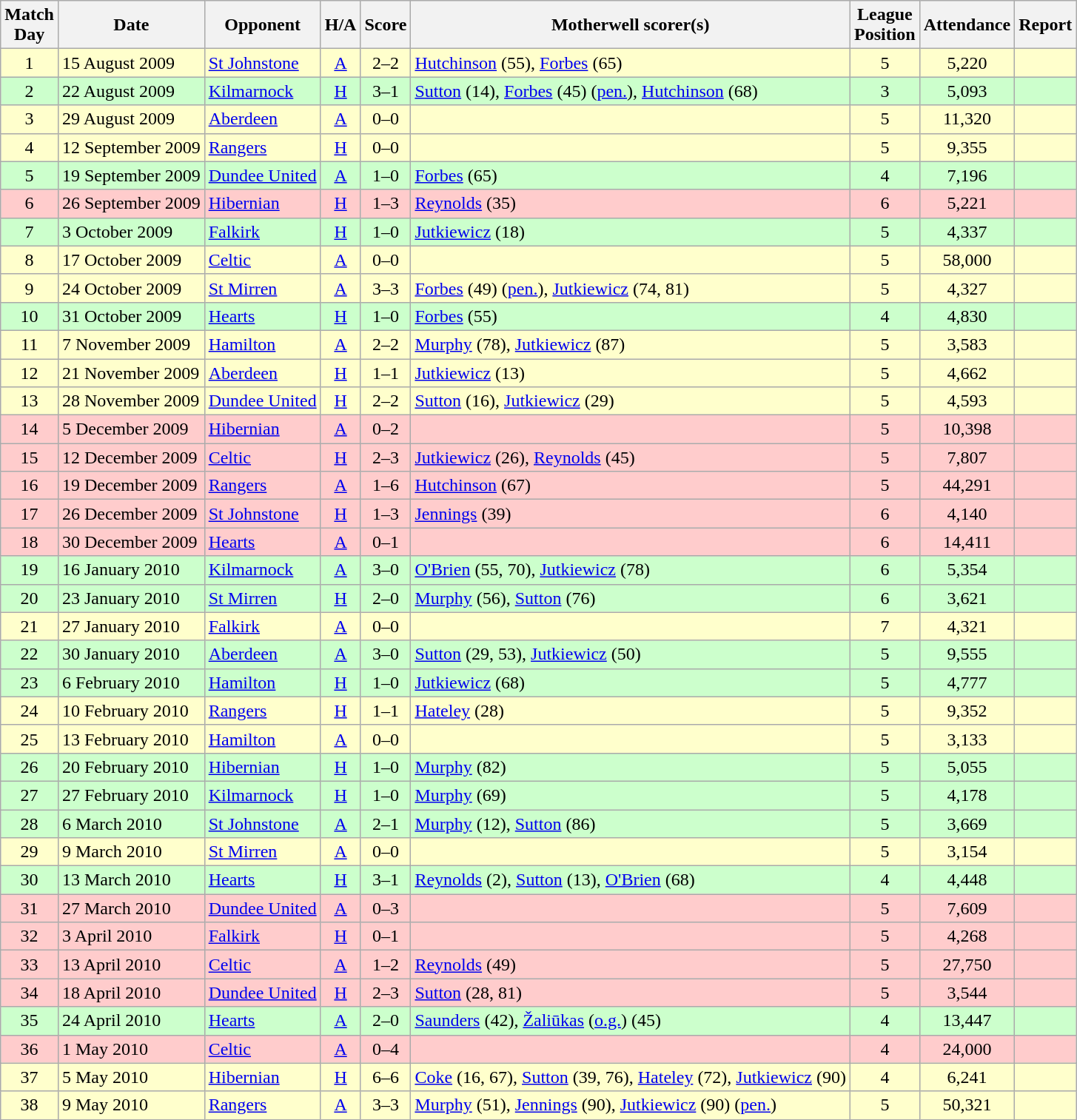<table class="wikitable" style="text-align:center">
<tr>
<th>Match<br> Day</th>
<th>Date</th>
<th>Opponent</th>
<th>H/A</th>
<th>Score</th>
<th>Motherwell scorer(s)</th>
<th>League<br>Position</th>
<th>Attendance</th>
<th>Report</th>
</tr>
<tr style="background:#ffc;">
<td>1</td>
<td align=left>15 August 2009</td>
<td align=left><a href='#'>St Johnstone</a></td>
<td><a href='#'>A</a></td>
<td>2–2</td>
<td align=left><a href='#'>Hutchinson</a> (55), <a href='#'>Forbes</a> (65)</td>
<td>5</td>
<td>5,220</td>
<td></td>
</tr>
<tr style="background:#cfc;">
<td>2</td>
<td align=left>22 August 2009</td>
<td align=left><a href='#'>Kilmarnock</a></td>
<td><a href='#'>H</a></td>
<td>3–1</td>
<td align=left><a href='#'>Sutton</a> (14), <a href='#'>Forbes</a> (45) (<a href='#'>pen.</a>), <a href='#'>Hutchinson</a> (68)</td>
<td>3</td>
<td>5,093</td>
<td></td>
</tr>
<tr style="background:#ffc;">
<td>3</td>
<td align=left>29 August 2009</td>
<td align=left><a href='#'>Aberdeen</a></td>
<td><a href='#'>A</a></td>
<td>0–0</td>
<td align=left></td>
<td>5</td>
<td>11,320</td>
<td></td>
</tr>
<tr style="background:#ffc;">
<td>4</td>
<td align=left>12 September 2009</td>
<td align=left><a href='#'>Rangers</a></td>
<td><a href='#'>H</a></td>
<td>0–0</td>
<td align=left></td>
<td>5</td>
<td>9,355</td>
<td></td>
</tr>
<tr style="background:#cfc;">
<td>5</td>
<td align=left>19 September 2009</td>
<td align=left><a href='#'>Dundee United</a></td>
<td><a href='#'>A</a></td>
<td>1–0</td>
<td align=left><a href='#'>Forbes</a> (65)</td>
<td>4</td>
<td>7,196</td>
<td></td>
</tr>
<tr style="background:#fcc;">
<td>6</td>
<td align=left>26 September 2009</td>
<td align=left><a href='#'>Hibernian</a></td>
<td><a href='#'>H</a></td>
<td>1–3</td>
<td align=left><a href='#'>Reynolds</a> (35)</td>
<td>6</td>
<td>5,221</td>
<td></td>
</tr>
<tr style="background:#cfc;">
<td>7</td>
<td align=left>3 October 2009</td>
<td align=left><a href='#'>Falkirk</a></td>
<td><a href='#'>H</a></td>
<td>1–0</td>
<td align=left><a href='#'>Jutkiewicz</a> (18)</td>
<td>5</td>
<td>4,337</td>
<td></td>
</tr>
<tr style="background:#ffc;">
<td>8</td>
<td align=left>17 October 2009</td>
<td align=left><a href='#'>Celtic</a></td>
<td><a href='#'>A</a></td>
<td>0–0</td>
<td align=left></td>
<td>5</td>
<td>58,000</td>
<td></td>
</tr>
<tr style="background:#ffc;">
<td>9</td>
<td align=left>24 October 2009</td>
<td align=left><a href='#'>St Mirren</a></td>
<td><a href='#'>A</a></td>
<td>3–3</td>
<td align=left><a href='#'>Forbes</a> (49) (<a href='#'>pen.</a>), <a href='#'>Jutkiewicz</a> (74, 81)</td>
<td>5</td>
<td>4,327</td>
<td></td>
</tr>
<tr style="background:#cfc;">
<td>10</td>
<td align=left>31 October 2009</td>
<td align=left><a href='#'>Hearts</a></td>
<td><a href='#'>H</a></td>
<td>1–0</td>
<td align=left><a href='#'>Forbes</a> (55)</td>
<td>4</td>
<td>4,830</td>
<td></td>
</tr>
<tr style="background:#ffc;">
<td>11</td>
<td align=left>7 November 2009</td>
<td align=left><a href='#'>Hamilton</a></td>
<td><a href='#'>A</a></td>
<td>2–2</td>
<td align=left><a href='#'>Murphy</a> (78), <a href='#'>Jutkiewicz</a> (87)</td>
<td>5</td>
<td>3,583</td>
<td></td>
</tr>
<tr style="background:#ffc;">
<td>12</td>
<td align=left>21 November 2009</td>
<td align=left><a href='#'>Aberdeen</a></td>
<td><a href='#'>H</a></td>
<td>1–1</td>
<td align=left><a href='#'>Jutkiewicz</a> (13)</td>
<td>5</td>
<td>4,662</td>
<td></td>
</tr>
<tr style="background:#ffc;">
<td>13</td>
<td align=left>28 November 2009</td>
<td align=left><a href='#'>Dundee United</a></td>
<td><a href='#'>H</a></td>
<td>2–2</td>
<td align=left><a href='#'>Sutton</a> (16), <a href='#'>Jutkiewicz</a> (29)</td>
<td>5</td>
<td>4,593</td>
<td></td>
</tr>
<tr style="background:#fcc;">
<td>14</td>
<td align=left>5 December 2009</td>
<td align=left><a href='#'>Hibernian</a></td>
<td><a href='#'>A</a></td>
<td>0–2</td>
<td align=left></td>
<td>5</td>
<td>10,398</td>
<td></td>
</tr>
<tr style="background:#fcc;">
<td>15</td>
<td align=left>12 December 2009</td>
<td align=left><a href='#'>Celtic</a></td>
<td><a href='#'>H</a></td>
<td>2–3</td>
<td align=left><a href='#'>Jutkiewicz</a> (26), <a href='#'>Reynolds</a> (45)</td>
<td>5</td>
<td>7,807</td>
<td></td>
</tr>
<tr style="background:#fcc;">
<td>16</td>
<td align=left>19 December 2009</td>
<td align=left><a href='#'>Rangers</a></td>
<td><a href='#'>A</a></td>
<td>1–6</td>
<td align=left><a href='#'>Hutchinson</a> (67)</td>
<td>5</td>
<td>44,291</td>
<td></td>
</tr>
<tr style="background:#fcc;">
<td>17</td>
<td align=left>26 December 2009</td>
<td align=left><a href='#'>St Johnstone</a></td>
<td><a href='#'>H</a></td>
<td>1–3</td>
<td align=left><a href='#'>Jennings</a> (39)</td>
<td>6</td>
<td>4,140</td>
<td></td>
</tr>
<tr style="background:#fcc;">
<td>18</td>
<td align=left>30 December 2009</td>
<td align=left><a href='#'>Hearts</a></td>
<td><a href='#'>A</a></td>
<td>0–1</td>
<td align=left></td>
<td>6</td>
<td>14,411</td>
<td></td>
</tr>
<tr style="background:#cfc;">
<td>19</td>
<td align=left>16 January 2010</td>
<td align=left><a href='#'>Kilmarnock</a></td>
<td><a href='#'>A</a></td>
<td>3–0</td>
<td align=left><a href='#'>O'Brien</a> (55, 70), <a href='#'>Jutkiewicz</a> (78)</td>
<td>6</td>
<td>5,354</td>
<td></td>
</tr>
<tr style="background:#cfc;">
<td>20</td>
<td align=left>23 January 2010</td>
<td align=left><a href='#'>St Mirren</a></td>
<td><a href='#'>H</a></td>
<td>2–0</td>
<td align=left><a href='#'>Murphy</a> (56), <a href='#'>Sutton</a> (76)</td>
<td>6</td>
<td>3,621</td>
<td></td>
</tr>
<tr style="background:#ffc;">
<td>21</td>
<td align=left>27 January 2010</td>
<td align=left><a href='#'>Falkirk</a></td>
<td><a href='#'>A</a></td>
<td>0–0</td>
<td align=left></td>
<td>7</td>
<td>4,321</td>
<td></td>
</tr>
<tr style="background:#cfc;">
<td>22</td>
<td align=left>30 January 2010</td>
<td align=left><a href='#'>Aberdeen</a></td>
<td><a href='#'>A</a></td>
<td>3–0</td>
<td align=left><a href='#'>Sutton</a> (29, 53), <a href='#'>Jutkiewicz</a> (50)</td>
<td>5</td>
<td>9,555</td>
<td></td>
</tr>
<tr style="background:#cfc;">
<td>23</td>
<td align=left>6 February 2010</td>
<td align=left><a href='#'>Hamilton</a></td>
<td><a href='#'>H</a></td>
<td>1–0</td>
<td align=left><a href='#'>Jutkiewicz</a> (68)</td>
<td>5</td>
<td>4,777</td>
<td></td>
</tr>
<tr style="background:#ffc;">
<td>24</td>
<td align=left>10 February 2010</td>
<td align=left><a href='#'>Rangers</a></td>
<td><a href='#'>H</a></td>
<td>1–1</td>
<td align=left><a href='#'>Hateley</a> (28)</td>
<td>5</td>
<td>9,352</td>
<td></td>
</tr>
<tr style="background:#ffc;">
<td>25</td>
<td align=left>13 February 2010</td>
<td align=left><a href='#'>Hamilton</a></td>
<td><a href='#'>A</a></td>
<td>0–0</td>
<td align=left></td>
<td>5</td>
<td>3,133</td>
<td></td>
</tr>
<tr style="background:#cfc;">
<td>26</td>
<td align=left>20 February 2010</td>
<td align=left><a href='#'>Hibernian</a></td>
<td><a href='#'>H</a></td>
<td>1–0</td>
<td align=left><a href='#'>Murphy</a> (82)</td>
<td>5</td>
<td>5,055</td>
<td></td>
</tr>
<tr style="background:#cfc;">
<td>27</td>
<td align=left>27 February 2010</td>
<td align=left><a href='#'>Kilmarnock</a></td>
<td><a href='#'>H</a></td>
<td>1–0</td>
<td align=left><a href='#'>Murphy</a> (69)</td>
<td>5</td>
<td>4,178</td>
<td></td>
</tr>
<tr style="background:#cfc;">
<td>28</td>
<td align=left>6 March 2010</td>
<td align=left><a href='#'>St Johnstone</a></td>
<td><a href='#'>A</a></td>
<td>2–1</td>
<td align=left><a href='#'>Murphy</a> (12), <a href='#'>Sutton</a> (86)</td>
<td>5</td>
<td>3,669</td>
<td></td>
</tr>
<tr style="background:#ffc;">
<td>29</td>
<td align=left>9 March 2010</td>
<td align=left><a href='#'>St Mirren</a></td>
<td><a href='#'>A</a></td>
<td>0–0</td>
<td align=left></td>
<td>5</td>
<td>3,154</td>
<td></td>
</tr>
<tr style="background:#cfc;">
<td>30</td>
<td align=left>13 March 2010</td>
<td align=left><a href='#'>Hearts</a></td>
<td><a href='#'>H</a></td>
<td>3–1</td>
<td align=left><a href='#'>Reynolds</a> (2), <a href='#'>Sutton</a> (13), <a href='#'>O'Brien</a> (68)</td>
<td>4</td>
<td>4,448</td>
<td></td>
</tr>
<tr style="background:#fcc;">
<td>31</td>
<td align=left>27 March 2010</td>
<td align=left><a href='#'>Dundee United</a></td>
<td><a href='#'>A</a></td>
<td>0–3</td>
<td align=left></td>
<td>5</td>
<td>7,609</td>
<td></td>
</tr>
<tr style="background:#fcc;">
<td>32</td>
<td align=left>3 April 2010</td>
<td align=left><a href='#'>Falkirk</a></td>
<td><a href='#'>H</a></td>
<td>0–1</td>
<td align=left></td>
<td>5</td>
<td>4,268</td>
<td></td>
</tr>
<tr style="background:#fcc;">
<td>33</td>
<td align=left>13 April 2010</td>
<td align=left><a href='#'>Celtic</a></td>
<td><a href='#'>A</a></td>
<td>1–2</td>
<td align=left><a href='#'>Reynolds</a> (49)</td>
<td>5</td>
<td>27,750</td>
<td></td>
</tr>
<tr style="background:#fcc;">
<td>34</td>
<td align=left>18 April 2010</td>
<td align=left><a href='#'>Dundee United</a></td>
<td><a href='#'>H</a></td>
<td>2–3</td>
<td align=left><a href='#'>Sutton</a> (28, 81)</td>
<td>5</td>
<td>3,544</td>
<td></td>
</tr>
<tr style="background:#cfc;">
<td>35</td>
<td align=left>24 April 2010</td>
<td align=left><a href='#'>Hearts</a></td>
<td><a href='#'>A</a></td>
<td>2–0</td>
<td align=left><a href='#'>Saunders</a> (42), <a href='#'>Žaliūkas</a> (<a href='#'>o.g.</a>) (45)</td>
<td>4</td>
<td>13,447</td>
<td></td>
</tr>
<tr style="background:#fcc;">
<td>36</td>
<td align=left>1 May 2010</td>
<td align=left><a href='#'>Celtic</a></td>
<td><a href='#'>A</a></td>
<td>0–4</td>
<td align=left></td>
<td>4</td>
<td>24,000</td>
<td></td>
</tr>
<tr style="background:#ffc;">
<td>37</td>
<td align=left>5 May 2010</td>
<td align=left><a href='#'>Hibernian</a></td>
<td><a href='#'>H</a></td>
<td>6–6</td>
<td align=left><a href='#'>Coke</a> (16, 67), <a href='#'>Sutton</a> (39, 76), <a href='#'>Hateley</a> (72), <a href='#'>Jutkiewicz</a> (90)</td>
<td>4</td>
<td>6,241</td>
<td></td>
</tr>
<tr style="background:#ffc;">
<td>38</td>
<td align=left>9 May 2010</td>
<td align=left><a href='#'>Rangers</a></td>
<td><a href='#'>A</a></td>
<td>3–3</td>
<td align=left><a href='#'>Murphy</a> (51), <a href='#'>Jennings</a> (90), <a href='#'>Jutkiewicz</a> (90) (<a href='#'>pen.</a>)</td>
<td>5</td>
<td>50,321</td>
<td></td>
</tr>
</table>
